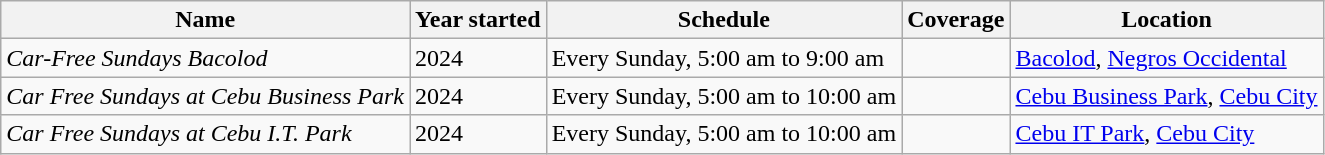<table class="wikitable sortable">
<tr>
<th>Name</th>
<th>Year started</th>
<th class="unsortable">Schedule</th>
<th class="unsortable">Coverage</th>
<th>Location</th>
</tr>
<tr>
<td><em>Car-Free Sundays Bacolod</em></td>
<td>2024</td>
<td>Every Sunday, 5:00 am to 9:00 am</td>
<td></td>
<td data-sort-value="Negros Occidental, Bacolod"><a href='#'>Bacolod</a>, <a href='#'>Negros Occidental</a></td>
</tr>
<tr>
<td><em>Car Free Sundays at Cebu Business Park</em></td>
<td>2024</td>
<td>Every Sunday, 5:00 am to 10:00 am</td>
<td></td>
<td data-sort-value="Cebu City, Cebu Business Park"><a href='#'>Cebu Business Park</a>, <a href='#'>Cebu City</a></td>
</tr>
<tr>
<td><em>Car Free Sundays at Cebu I.T. Park</em></td>
<td>2024</td>
<td>Every Sunday, 5:00 am to 10:00 am</td>
<td></td>
<td data-sort-value="Cebu City, Cebu IT Park"><a href='#'>Cebu IT Park</a>, <a href='#'>Cebu City</a></td>
</tr>
</table>
